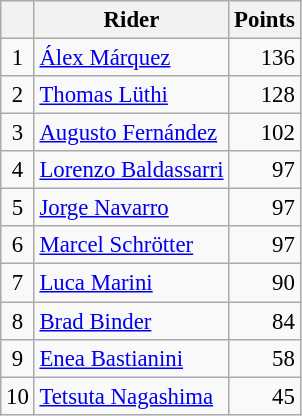<table class="wikitable" style="font-size: 95%;">
<tr>
<th></th>
<th>Rider</th>
<th>Points</th>
</tr>
<tr>
<td align=center>1</td>
<td> <a href='#'>Álex Márquez</a></td>
<td align=right>136</td>
</tr>
<tr>
<td align=center>2</td>
<td> <a href='#'>Thomas Lüthi</a></td>
<td align=right>128</td>
</tr>
<tr>
<td align=center>3</td>
<td> <a href='#'>Augusto Fernández</a></td>
<td align=right>102</td>
</tr>
<tr>
<td align=center>4</td>
<td> <a href='#'>Lorenzo Baldassarri</a></td>
<td align=right>97</td>
</tr>
<tr>
<td align=center>5</td>
<td> <a href='#'>Jorge Navarro</a></td>
<td align=right>97</td>
</tr>
<tr>
<td align=center>6</td>
<td> <a href='#'>Marcel Schrötter</a></td>
<td align=right>97</td>
</tr>
<tr>
<td align=center>7</td>
<td> <a href='#'>Luca Marini</a></td>
<td align=right>90</td>
</tr>
<tr>
<td align=center>8</td>
<td> <a href='#'>Brad Binder</a></td>
<td align=right>84</td>
</tr>
<tr>
<td align=center>9</td>
<td> <a href='#'>Enea Bastianini</a></td>
<td align=right>58</td>
</tr>
<tr>
<td align=center>10</td>
<td> <a href='#'>Tetsuta Nagashima</a></td>
<td align=right>45</td>
</tr>
</table>
